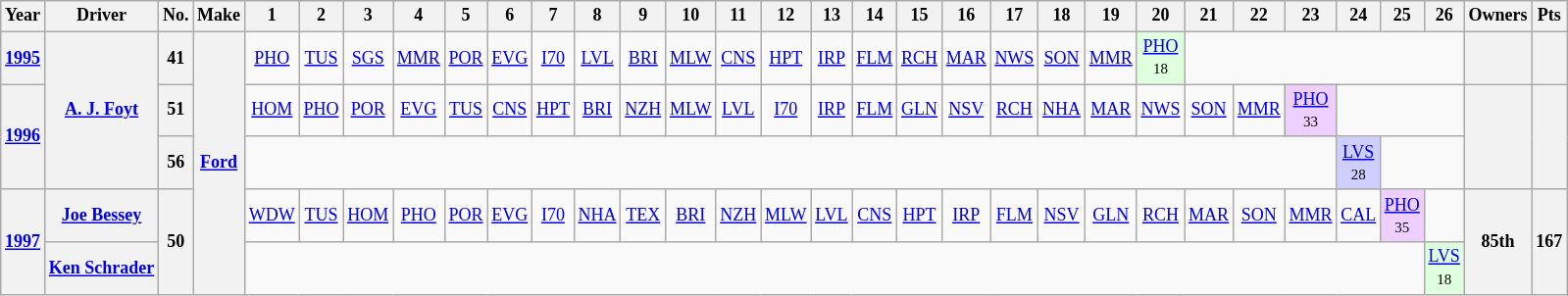<table class="wikitable" style="text-align:center; font-size:75%">
<tr>
<th>Year</th>
<th>Driver</th>
<th>No.</th>
<th>Make</th>
<th>1</th>
<th>2</th>
<th>3</th>
<th>4</th>
<th>5</th>
<th>6</th>
<th>7</th>
<th>8</th>
<th>9</th>
<th>10</th>
<th>11</th>
<th>12</th>
<th>13</th>
<th>14</th>
<th>15</th>
<th>16</th>
<th>17</th>
<th>18</th>
<th>19</th>
<th>20</th>
<th>21</th>
<th>22</th>
<th>23</th>
<th>24</th>
<th>25</th>
<th>26</th>
<th>Owners</th>
<th>Pts</th>
</tr>
<tr>
<th><a href='#'>1995</a></th>
<th rowspan=3><a href='#'>A. J. Foyt</a></th>
<th>41</th>
<th rowspan=5><a href='#'>Ford</a></th>
<td><a href='#'>PHO</a></td>
<td><a href='#'>TUS</a></td>
<td><a href='#'>SGS</a></td>
<td><a href='#'>MMR</a></td>
<td><a href='#'>POR</a></td>
<td><a href='#'>EVG</a></td>
<td><a href='#'>I70</a></td>
<td><a href='#'>LVL</a></td>
<td><a href='#'>BRI</a></td>
<td><a href='#'>MLW</a></td>
<td><a href='#'>CNS</a></td>
<td><a href='#'>HPT</a></td>
<td><a href='#'>IRP</a></td>
<td><a href='#'>FLM</a></td>
<td><a href='#'>RCH</a></td>
<td><a href='#'>MAR</a></td>
<td><a href='#'>NWS</a></td>
<td><a href='#'>SON</a></td>
<td><a href='#'>MMR</a></td>
<td style="background:#DFFFDF;"><a href='#'>PHO</a><br><small>18</small></td>
<td colspan=6></td>
<th></th>
<th></th>
</tr>
<tr>
<th rowspan=2><a href='#'>1996</a></th>
<th>51</th>
<td><a href='#'>HOM</a></td>
<td><a href='#'>PHO</a></td>
<td><a href='#'>POR</a></td>
<td><a href='#'>EVG</a></td>
<td><a href='#'>TUS</a></td>
<td><a href='#'>CNS</a></td>
<td><a href='#'>HPT</a></td>
<td><a href='#'>BRI</a></td>
<td><a href='#'>NZH</a></td>
<td><a href='#'>MLW</a></td>
<td><a href='#'>LVL</a></td>
<td><a href='#'>I70</a></td>
<td><a href='#'>IRP</a></td>
<td><a href='#'>FLM</a></td>
<td><a href='#'>GLN</a></td>
<td><a href='#'>NSV</a></td>
<td><a href='#'>RCH</a></td>
<td><a href='#'>NHA</a></td>
<td><a href='#'>MAR</a></td>
<td><a href='#'>NWS</a></td>
<td><a href='#'>SON</a></td>
<td><a href='#'>MMR</a></td>
<td style="background:#EFCFFF;"><a href='#'>PHO</a><br><small>33</small></td>
<td colspan=3></td>
<th rowspan=2></th>
<th rowspan=2></th>
</tr>
<tr>
<th>56</th>
<td colspan=23></td>
<td style="background:#CFCFFF;"><a href='#'>LVS</a><br><small>28</small></td>
<td colspan=2></td>
</tr>
<tr>
<th rowspan=2><a href='#'>1997</a></th>
<th><a href='#'>Joe Bessey</a></th>
<th rowspan=2>50</th>
<td><a href='#'>WDW</a></td>
<td><a href='#'>TUS</a></td>
<td><a href='#'>HOM</a></td>
<td><a href='#'>PHO</a></td>
<td><a href='#'>POR</a></td>
<td><a href='#'>EVG</a></td>
<td><a href='#'>I70</a></td>
<td><a href='#'>NHA</a></td>
<td><a href='#'>TEX</a></td>
<td><a href='#'>BRI</a></td>
<td><a href='#'>NZH</a></td>
<td><a href='#'>MLW</a></td>
<td><a href='#'>LVL</a></td>
<td><a href='#'>CNS</a></td>
<td><a href='#'>HPT</a></td>
<td><a href='#'>IRP</a></td>
<td><a href='#'>FLM</a></td>
<td><a href='#'>NSV</a></td>
<td><a href='#'>GLN</a></td>
<td><a href='#'>RCH</a></td>
<td><a href='#'>MAR</a></td>
<td><a href='#'>SON</a></td>
<td><a href='#'>MMR</a></td>
<td><a href='#'>CAL</a></td>
<td style="background:#EFCFFF;"><a href='#'>PHO</a><br><small>35</small></td>
<td></td>
<th rowspan=2>85th</th>
<th rowspan=2>167</th>
</tr>
<tr>
<th><a href='#'>Ken Schrader</a></th>
<td colspan=25></td>
<td style="background:#DFFFDF;"><a href='#'>LVS</a><br><small>18</small></td>
</tr>
</table>
